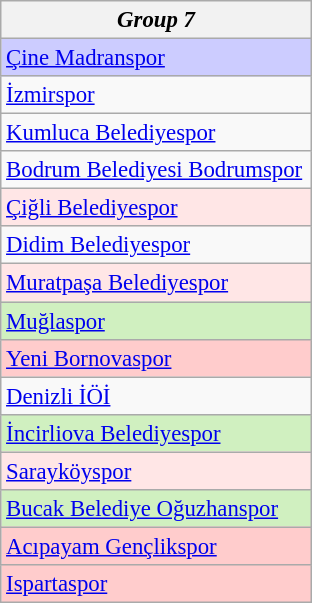<table class="wikitable collapsible collapsed" style="font-size:95%;">
<tr>
<th colspan="1" width="200"><em>Group 7</em></th>
</tr>
<tr>
<td style="background:#ccccff;"><a href='#'>Çine Madranspor</a></td>
</tr>
<tr>
<td><a href='#'>İzmirspor</a></td>
</tr>
<tr>
<td><a href='#'>Kumluca Belediyespor</a></td>
</tr>
<tr>
<td><a href='#'>Bodrum Belediyesi Bodrumspor</a></td>
</tr>
<tr>
<td style="background:#FFE6E6;"><a href='#'>Çiğli Belediyespor</a></td>
</tr>
<tr>
<td><a href='#'>Didim Belediyespor</a></td>
</tr>
<tr>
<td style="background:#FFE6E6;"><a href='#'>Muratpaşa Belediyespor</a></td>
</tr>
<tr>
<td style="background:#D0F0C0;"><a href='#'>Muğlaspor</a></td>
</tr>
<tr>
<td style="background:#fcc;"><a href='#'>Yeni Bornovaspor</a></td>
</tr>
<tr>
<td><a href='#'>Denizli İÖİ</a></td>
</tr>
<tr>
<td style="background:#D0F0C0;"><a href='#'>İncirliova Belediyespor</a></td>
</tr>
<tr>
<td style="background:#FFE6E6;"><a href='#'>Sarayköyspor</a></td>
</tr>
<tr>
<td style="background:#D0F0C0;"><a href='#'>Bucak Belediye Oğuzhanspor</a></td>
</tr>
<tr>
<td style="background:#fcc;"><a href='#'>Acıpayam Gençlikspor</a></td>
</tr>
<tr>
<td style="background:#fcc;"><a href='#'>Ispartaspor</a></td>
</tr>
</table>
